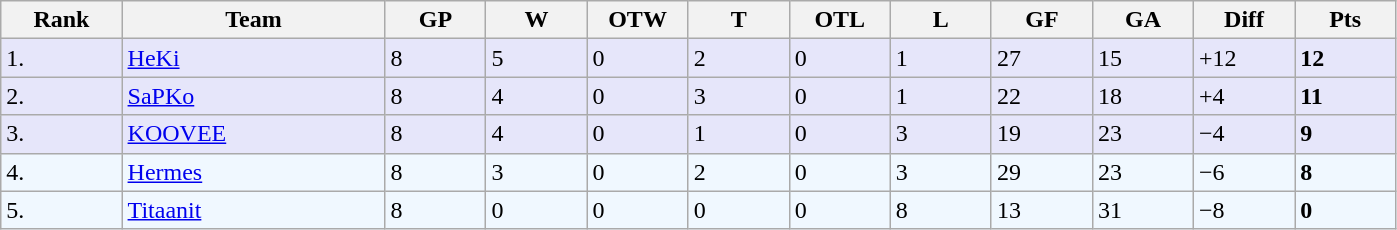<table class="wikitable">
<tr>
<th bgcolor="#DDDDFF" width="6%" align="left">Rank</th>
<th bgcolor="#DDDDFF" width="13%">Team</th>
<th bgcolor="#DDDDFF" width="5%">GP</th>
<th bgcolor="#DDDDFF" width="5%">W</th>
<th bgcolor="#DDDDFF" width="5%">OTW</th>
<th bgcolor="#DDDDFF" width="5%">T</th>
<th bgcolor="#DDDDFF" width="5%">OTL</th>
<th bgcolor="#DDDDFF" width="5%">L</th>
<th bgcolor="#DDDDFF" width="5%">GF</th>
<th bgcolor="#DDDDFF" width="5%">GA</th>
<th bgcolor="#DDDDFF" width="5%">Diff</th>
<th bgcolor="#DDDDFF" width="5%">Pts</th>
</tr>
<tr bgcolor="#e6e6fa">
<td align="left">1.</td>
<td><a href='#'>HeKi</a></td>
<td>8</td>
<td>5</td>
<td>0</td>
<td>2</td>
<td>0</td>
<td>1</td>
<td>27</td>
<td>15</td>
<td>+12</td>
<td><strong>12</strong></td>
</tr>
<tr bgcolor="#e6e6fa">
<td align="left">2.</td>
<td><a href='#'>SaPKo</a></td>
<td>8</td>
<td>4</td>
<td>0</td>
<td>3</td>
<td>0</td>
<td>1</td>
<td>22</td>
<td>18</td>
<td>+4</td>
<td><strong>11</strong></td>
</tr>
<tr bgcolor="#e6e6fa">
<td align="left">3.</td>
<td><a href='#'>KOOVEE</a></td>
<td>8</td>
<td>4</td>
<td>0</td>
<td>1</td>
<td>0</td>
<td>3</td>
<td>19</td>
<td>23</td>
<td>−4</td>
<td><strong>9</strong></td>
</tr>
<tr bgcolor="#f0f8ff">
<td align="left">4.</td>
<td><a href='#'>Hermes</a></td>
<td>8</td>
<td>3</td>
<td>0</td>
<td>2</td>
<td>0</td>
<td>3</td>
<td>29</td>
<td>23</td>
<td>−6</td>
<td><strong>8</strong></td>
</tr>
<tr bgcolor="#f0f8ff">
<td align="left">5.</td>
<td><a href='#'>Titaanit</a></td>
<td>8</td>
<td>0</td>
<td>0</td>
<td>0</td>
<td>0</td>
<td>8</td>
<td>13</td>
<td>31</td>
<td>−8</td>
<td><strong>0</strong></td>
</tr>
</table>
